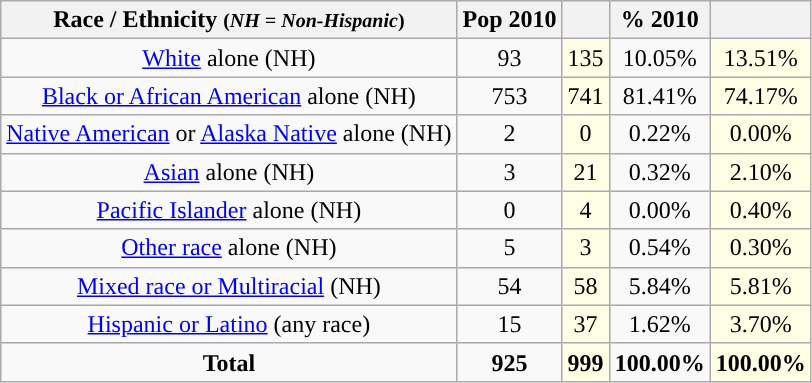<table class="wikitable" style="text-align:center;">
<tr>
<th>Race / Ethnicity <small>(<em>NH = Non-Hispanic</em>)</small></th>
<th>Pop 2010</th>
<th></th>
<th>% 2010</th>
<th></th>
</tr>
<tr>
<td><a href='#'>White</a> alone (NH)</td>
<td>93</td>
<td style='background: #ffffe6;'>135</td>
<td>10.05%</td>
<td style='background: #ffffe6;'>13.51%</td>
</tr>
<tr>
<td><a href='#'>Black or African American</a> alone (NH)</td>
<td>753</td>
<td style='background: #ffffe6;'>741</td>
<td>81.41%</td>
<td style='background: #ffffe6;'>74.17%</td>
</tr>
<tr>
<td><a href='#'>Native American</a> or <a href='#'>Alaska Native</a> alone (NH)</td>
<td>2</td>
<td style='background: #ffffe6;'>0</td>
<td>0.22%</td>
<td style='background: #ffffe6;'>0.00%</td>
</tr>
<tr>
<td><a href='#'>Asian</a> alone (NH)</td>
<td>3</td>
<td style='background: #ffffe6;'>21</td>
<td>0.32%</td>
<td style='background: #ffffe6;'>2.10%</td>
</tr>
<tr>
<td><a href='#'>Pacific Islander</a> alone (NH)</td>
<td>0</td>
<td style='background: #ffffe6;'>4</td>
<td>0.00%</td>
<td style='background: #ffffe6;'>0.40%</td>
</tr>
<tr>
<td><a href='#'>Other race</a> alone (NH)</td>
<td>5</td>
<td style='background: #ffffe6;'>3</td>
<td>0.54%</td>
<td style='background: #ffffe6;'>0.30%</td>
</tr>
<tr>
<td><a href='#'>Mixed race or Multiracial</a> (NH)</td>
<td>54</td>
<td style='background: #ffffe6;'>58</td>
<td>5.84%</td>
<td style='background: #ffffe6;'>5.81%</td>
</tr>
<tr>
<td><a href='#'>Hispanic or Latino</a> (any race)</td>
<td>15</td>
<td style='background: #ffffe6;'>37</td>
<td>1.62%</td>
<td style='background: #ffffe6;'>3.70%</td>
</tr>
<tr>
<td><strong>Total</strong></td>
<td><strong>925</strong></td>
<td style='background: #ffffe6;'><strong>999</strong></td>
<td><strong>100.00%</strong></td>
<td style='background: #ffffe6;'><strong>100.00%</strong></td>
</tr>
</table>
